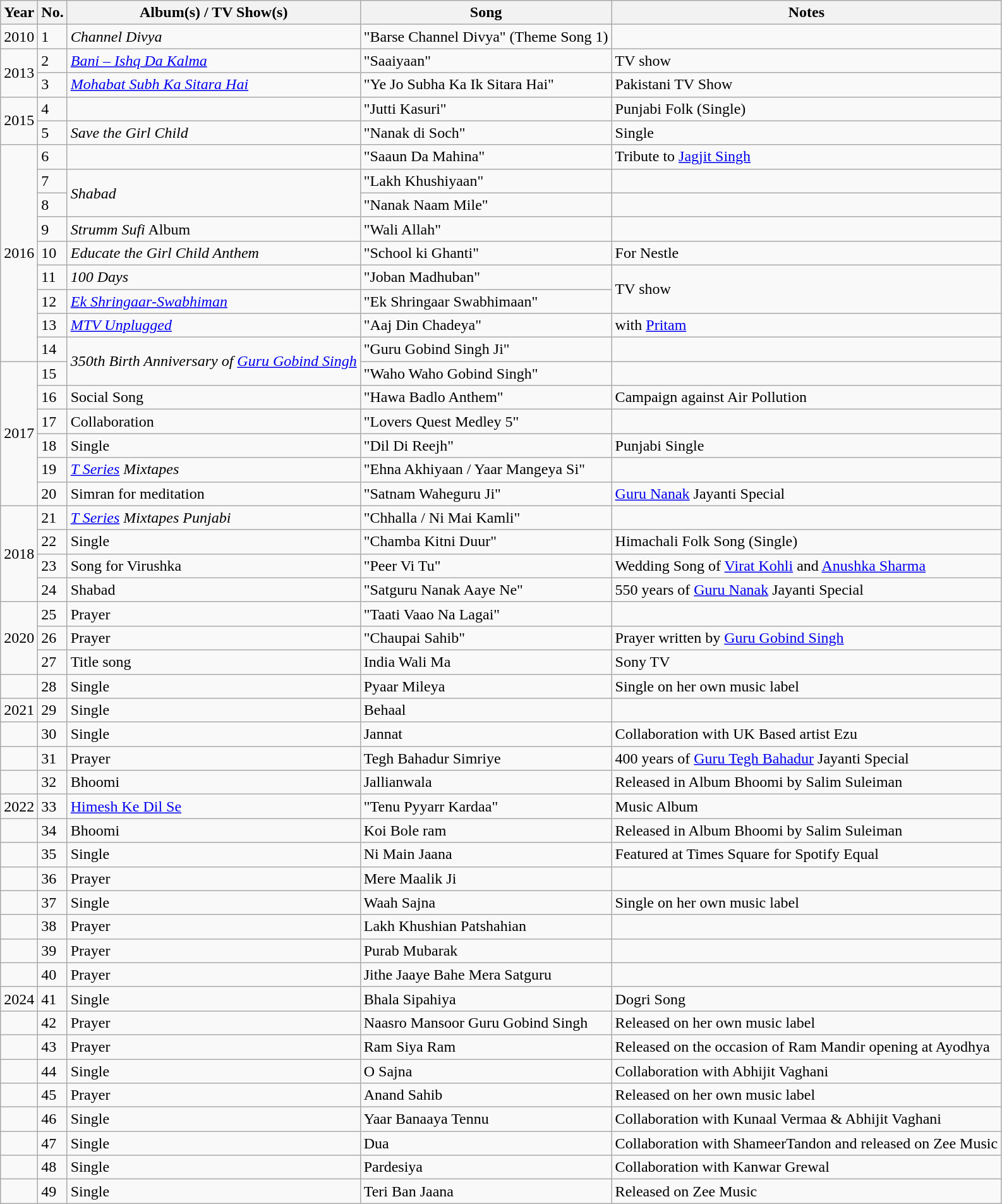<table class="wikitable">
<tr>
<th>Year</th>
<th>No.</th>
<th>Album(s) / TV Show(s)</th>
<th>Song</th>
<th>Notes</th>
</tr>
<tr>
<td>2010</td>
<td>1</td>
<td><em>Channel Divya</em></td>
<td>"Barse Channel Divya" (Theme Song 1)</td>
<td></td>
</tr>
<tr>
<td rowspan="2">2013</td>
<td>2</td>
<td><em><a href='#'>Bani – Ishq Da Kalma</a></em></td>
<td>"Saaiyaan"</td>
<td>TV show</td>
</tr>
<tr>
<td>3</td>
<td><em><a href='#'>Mohabat Subh Ka Sitara Hai</a></em></td>
<td>"Ye Jo Subha Ka Ik Sitara Hai"</td>
<td>Pakistani TV Show</td>
</tr>
<tr>
<td rowspan="2">2015</td>
<td>4</td>
<td></td>
<td>"Jutti Kasuri"</td>
<td>Punjabi Folk (Single)</td>
</tr>
<tr>
<td>5</td>
<td><em>Save the Girl Child</em></td>
<td>"Nanak di Soch"</td>
<td>Single</td>
</tr>
<tr>
<td rowspan="9">2016</td>
<td>6</td>
<td></td>
<td>"Saaun Da Mahina"</td>
<td>Tribute to <a href='#'>Jagjit Singh</a></td>
</tr>
<tr>
<td>7</td>
<td rowspan="2"><em>Shabad</em></td>
<td>"Lakh Khushiyaan"</td>
<td></td>
</tr>
<tr>
<td>8</td>
<td>"Nanak Naam Mile"</td>
<td></td>
</tr>
<tr>
<td>9</td>
<td><em>Strumm Sufi</em> Album</td>
<td>"Wali Allah"</td>
<td></td>
</tr>
<tr>
<td>10</td>
<td><em>Educate the Girl Child Anthem</em></td>
<td>"School ki Ghanti"</td>
<td>For Nestle</td>
</tr>
<tr>
<td>11</td>
<td><em>100 Days</em></td>
<td>"Joban Madhuban"</td>
<td rowspan="2">TV show</td>
</tr>
<tr>
<td>12</td>
<td><em><a href='#'>Ek Shringaar-Swabhiman</a></em></td>
<td>"Ek Shringaar Swabhimaan"</td>
</tr>
<tr>
<td>13</td>
<td><em><a href='#'>MTV Unplugged</a></em></td>
<td>"Aaj Din Chadeya"</td>
<td>with <a href='#'>Pritam</a></td>
</tr>
<tr>
<td>14</td>
<td rowspan="2"><em>350th Birth Anniversary of <a href='#'>Guru Gobind Singh</a></em></td>
<td>"Guru Gobind Singh Ji"</td>
<td></td>
</tr>
<tr>
<td rowspan="6">2017</td>
<td>15</td>
<td>"Waho Waho Gobind Singh"</td>
<td></td>
</tr>
<tr>
<td>16</td>
<td>Social Song</td>
<td>"Hawa Badlo Anthem"</td>
<td>Campaign against Air Pollution</td>
</tr>
<tr>
<td>17</td>
<td>Collaboration</td>
<td>"Lovers Quest Medley 5"</td>
<td></td>
</tr>
<tr>
<td>18</td>
<td>Single</td>
<td>"Dil Di Reejh"</td>
<td>Punjabi Single</td>
</tr>
<tr>
<td>19</td>
<td><em><a href='#'>T Series</a> Mixtapes</em></td>
<td>"Ehna Akhiyaan / Yaar Mangeya Si"</td>
<td></td>
</tr>
<tr>
<td>20</td>
<td>Simran for meditation</td>
<td>"Satnam Waheguru Ji"</td>
<td><a href='#'>Guru Nanak</a> Jayanti Special</td>
</tr>
<tr>
<td rowspan="4">2018</td>
<td>21</td>
<td><em><a href='#'>T Series</a> Mixtapes Punjabi</em></td>
<td>"Chhalla / Ni Mai Kamli"</td>
<td></td>
</tr>
<tr>
<td>22</td>
<td>Single</td>
<td>"Chamba Kitni Duur"</td>
<td>Himachali Folk Song (Single)</td>
</tr>
<tr>
<td>23</td>
<td>Song for Virushka</td>
<td>"Peer Vi Tu"</td>
<td>Wedding Song of <a href='#'>Virat Kohli</a> and <a href='#'>Anushka Sharma</a></td>
</tr>
<tr>
<td>24</td>
<td>Shabad</td>
<td>"Satguru Nanak Aaye Ne"</td>
<td>550 years of <a href='#'>Guru Nanak</a> Jayanti Special</td>
</tr>
<tr>
<td rowspan="3">2020</td>
<td>25</td>
<td>Prayer</td>
<td>"Taati Vaao Na Lagai"</td>
<td></td>
</tr>
<tr>
<td>26</td>
<td>Prayer</td>
<td>"Chaupai Sahib"</td>
<td>Prayer written by <a href='#'>Guru Gobind Singh</a></td>
</tr>
<tr>
<td>27</td>
<td>Title song</td>
<td>India Wali Ma</td>
<td>Sony TV</td>
</tr>
<tr>
<td></td>
<td>28</td>
<td>Single</td>
<td>Pyaar Mileya</td>
<td>Single on her own music label</td>
</tr>
<tr>
<td>2021</td>
<td>29</td>
<td>Single</td>
<td>Behaal</td>
<td></td>
</tr>
<tr>
<td></td>
<td>30</td>
<td>Single</td>
<td>Jannat</td>
<td>Collaboration with UK Based artist Ezu</td>
</tr>
<tr>
<td></td>
<td>31</td>
<td>Prayer</td>
<td>Tegh Bahadur Simriye</td>
<td>400 years of <a href='#'>Guru Tegh Bahadur</a> Jayanti Special</td>
</tr>
<tr>
<td></td>
<td>32</td>
<td>Bhoomi</td>
<td>Jallianwala</td>
<td>Released in Album Bhoomi by Salim Suleiman</td>
</tr>
<tr>
<td>2022</td>
<td>33</td>
<td><a href='#'>Himesh Ke Dil Se</a></td>
<td>"Tenu Pyyarr Kardaa"</td>
<td>Music Album</td>
</tr>
<tr>
<td></td>
<td>34</td>
<td>Bhoomi</td>
<td>Koi Bole ram</td>
<td>Released in Album Bhoomi by Salim Suleiman</td>
</tr>
<tr>
<td></td>
<td>35</td>
<td>Single</td>
<td>Ni Main Jaana</td>
<td>Featured at Times Square for Spotify Equal</td>
</tr>
<tr>
<td></td>
<td>36</td>
<td>Prayer</td>
<td>Mere Maalik Ji</td>
<td></td>
</tr>
<tr>
<td></td>
<td>37</td>
<td>Single</td>
<td>Waah Sajna</td>
<td>Single on her own music label</td>
</tr>
<tr>
<td></td>
<td>38</td>
<td>Prayer</td>
<td>Lakh Khushian Patshahian</td>
<td></td>
</tr>
<tr>
<td></td>
<td>39</td>
<td>Prayer</td>
<td>Purab Mubarak</td>
<td></td>
</tr>
<tr>
<td></td>
<td>40</td>
<td>Prayer</td>
<td>Jithe Jaaye Bahe Mera Satguru</td>
<td></td>
</tr>
<tr>
<td>2024</td>
<td>41</td>
<td>Single</td>
<td>Bhala Sipahiya</td>
<td>Dogri Song</td>
</tr>
<tr>
<td></td>
<td>42</td>
<td>Prayer</td>
<td>Naasro Mansoor Guru Gobind Singh</td>
<td>Released on her own music label</td>
</tr>
<tr>
<td></td>
<td>43</td>
<td>Prayer</td>
<td>Ram Siya Ram</td>
<td>Released on the occasion of Ram Mandir opening at Ayodhya</td>
</tr>
<tr>
<td></td>
<td>44</td>
<td>Single</td>
<td>O Sajna</td>
<td>Collaboration with Abhijit Vaghani</td>
</tr>
<tr>
<td></td>
<td>45</td>
<td>Prayer</td>
<td>Anand Sahib</td>
<td>Released on her own music label</td>
</tr>
<tr>
<td></td>
<td>46</td>
<td>Single</td>
<td>Yaar Banaaya Tennu</td>
<td>Collaboration with Kunaal Vermaa & Abhijit Vaghani</td>
</tr>
<tr>
<td></td>
<td>47</td>
<td>Single</td>
<td>Dua</td>
<td>Collaboration with ShameerTandon and released on Zee Music</td>
</tr>
<tr>
<td></td>
<td>48</td>
<td>Single</td>
<td>Pardesiya</td>
<td>Collaboration with Kanwar Grewal</td>
</tr>
<tr>
<td></td>
<td>49</td>
<td>Single</td>
<td>Teri Ban Jaana</td>
<td>Released on Zee Music</td>
</tr>
</table>
